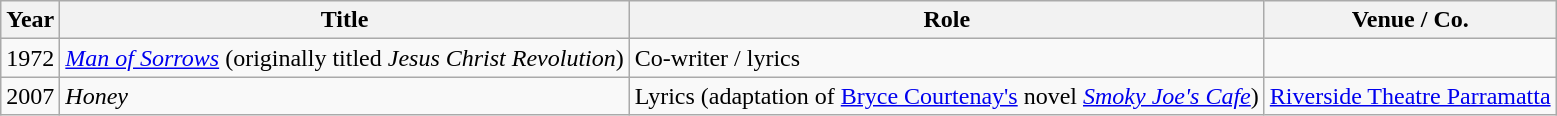<table class="wikitable">
<tr>
<th>Year</th>
<th>Title</th>
<th>Role</th>
<th>Venue / Co.</th>
</tr>
<tr>
<td>1972</td>
<td><em><a href='#'>Man of Sorrows</a></em> (originally titled <em>Jesus Christ Revolution</em>)</td>
<td>Co-writer /  lyrics</td>
<td></td>
</tr>
<tr>
<td>2007</td>
<td><em>Honey</em></td>
<td>Lyrics (adaptation of <a href='#'>Bryce Courtenay's</a> novel <em><a href='#'>Smoky Joe's Cafe</a></em>)</td>
<td><a href='#'>Riverside Theatre Parramatta</a></td>
</tr>
</table>
